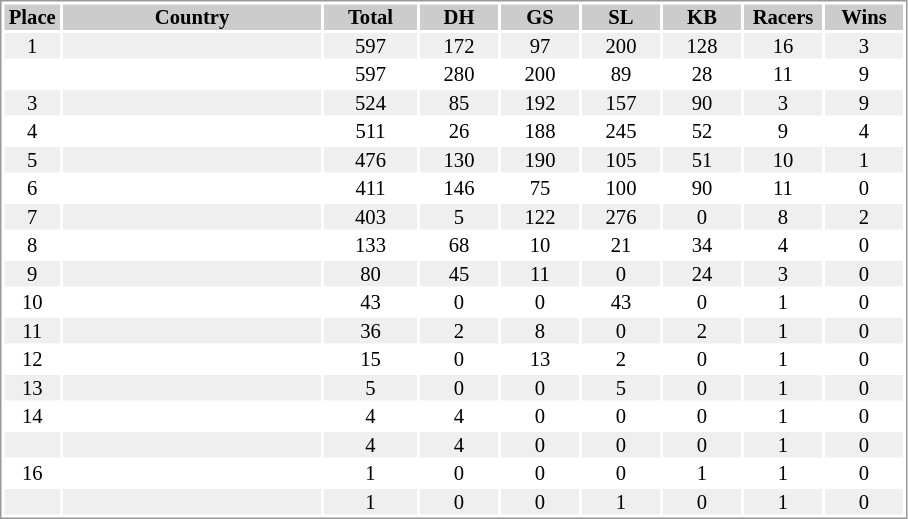<table border="0" style="border: 1px solid #999; background-color:#FFFFFF; text-align:center; font-size:86%; line-height:15px;">
<tr align="center" bgcolor="#CCCCCC">
<th width=35>Place</th>
<th width=170>Country</th>
<th width=60>Total</th>
<th width=50>DH</th>
<th width=50>GS</th>
<th width=50>SL</th>
<th width=50>KB</th>
<th width=50>Racers</th>
<th width=50>Wins</th>
</tr>
<tr bgcolor="#EFEFEF">
<td>1</td>
<td align="left"></td>
<td>597</td>
<td>172</td>
<td>97</td>
<td>200</td>
<td>128</td>
<td>16</td>
<td>3</td>
</tr>
<tr>
<td></td>
<td align="left"></td>
<td>597</td>
<td>280</td>
<td>200</td>
<td>89</td>
<td>28</td>
<td>11</td>
<td>9</td>
</tr>
<tr bgcolor="#EFEFEF">
<td>3</td>
<td align="left"></td>
<td>524</td>
<td>85</td>
<td>192</td>
<td>157</td>
<td>90</td>
<td>3</td>
<td>9</td>
</tr>
<tr>
<td>4</td>
<td align="left"></td>
<td>511</td>
<td>26</td>
<td>188</td>
<td>245</td>
<td>52</td>
<td>9</td>
<td>4</td>
</tr>
<tr bgcolor="#EFEFEF">
<td>5</td>
<td align="left"></td>
<td>476</td>
<td>130</td>
<td>190</td>
<td>105</td>
<td>51</td>
<td>10</td>
<td>1</td>
</tr>
<tr>
<td>6</td>
<td align="left"></td>
<td>411</td>
<td>146</td>
<td>75</td>
<td>100</td>
<td>90</td>
<td>11</td>
<td>0</td>
</tr>
<tr bgcolor="#EFEFEF">
<td>7</td>
<td align="left"></td>
<td>403</td>
<td>5</td>
<td>122</td>
<td>276</td>
<td>0</td>
<td>8</td>
<td>2</td>
</tr>
<tr>
<td>8</td>
<td align="left"></td>
<td>133</td>
<td>68</td>
<td>10</td>
<td>21</td>
<td>34</td>
<td>4</td>
<td>0</td>
</tr>
<tr bgcolor="#EFEFEF">
<td>9</td>
<td align="left"></td>
<td>80</td>
<td>45</td>
<td>11</td>
<td>0</td>
<td>24</td>
<td>3</td>
<td>0</td>
</tr>
<tr>
<td>10</td>
<td align="left"></td>
<td>43</td>
<td>0</td>
<td>0</td>
<td>43</td>
<td>0</td>
<td>1</td>
<td>0</td>
</tr>
<tr bgcolor="#EFEFEF">
<td>11</td>
<td align="left"></td>
<td>36</td>
<td>2</td>
<td>8</td>
<td>0</td>
<td>2</td>
<td>1</td>
<td>0</td>
</tr>
<tr>
<td>12</td>
<td align="left"></td>
<td>15</td>
<td>0</td>
<td>13</td>
<td>2</td>
<td>0</td>
<td>1</td>
<td>0</td>
</tr>
<tr bgcolor="#EFEFEF">
<td>13</td>
<td align="left"></td>
<td>5</td>
<td>0</td>
<td>0</td>
<td>5</td>
<td>0</td>
<td>1</td>
<td>0</td>
</tr>
<tr>
<td>14</td>
<td align="left"></td>
<td>4</td>
<td>4</td>
<td>0</td>
<td>0</td>
<td>0</td>
<td>1</td>
<td>0</td>
</tr>
<tr bgcolor="#EFEFEF">
<td></td>
<td align="left"></td>
<td>4</td>
<td>4</td>
<td>0</td>
<td>0</td>
<td>0</td>
<td>1</td>
<td>0</td>
</tr>
<tr>
<td>16</td>
<td align="left"></td>
<td>1</td>
<td>0</td>
<td>0</td>
<td>0</td>
<td>1</td>
<td>1</td>
<td>0</td>
</tr>
<tr bgcolor="#EFEFEF">
<td></td>
<td align="left"></td>
<td>1</td>
<td>0</td>
<td>0</td>
<td>1</td>
<td>0</td>
<td>1</td>
<td>0</td>
</tr>
</table>
